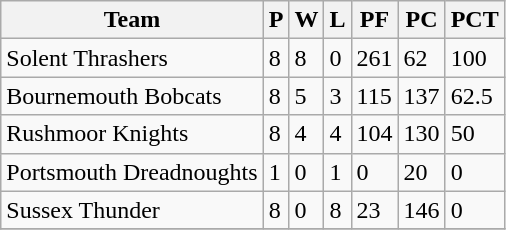<table class="wikitable">
<tr>
<th>Team</th>
<th>P</th>
<th>W</th>
<th>L</th>
<th>PF</th>
<th>PC</th>
<th>PCT</th>
</tr>
<tr>
<td>Solent Thrashers</td>
<td>8</td>
<td>8</td>
<td>0</td>
<td>261</td>
<td>62</td>
<td>100</td>
</tr>
<tr>
<td>Bournemouth Bobcats</td>
<td>8</td>
<td>5</td>
<td>3</td>
<td>115</td>
<td>137</td>
<td>62.5</td>
</tr>
<tr>
<td>Rushmoor Knights</td>
<td>8</td>
<td>4</td>
<td>4</td>
<td>104</td>
<td>130</td>
<td>50</td>
</tr>
<tr>
<td>Portsmouth Dreadnoughts</td>
<td>1</td>
<td>0</td>
<td>1</td>
<td>0</td>
<td>20</td>
<td>0</td>
</tr>
<tr>
<td>Sussex Thunder</td>
<td>8</td>
<td>0</td>
<td>8</td>
<td>23</td>
<td>146</td>
<td>0</td>
</tr>
<tr>
</tr>
</table>
